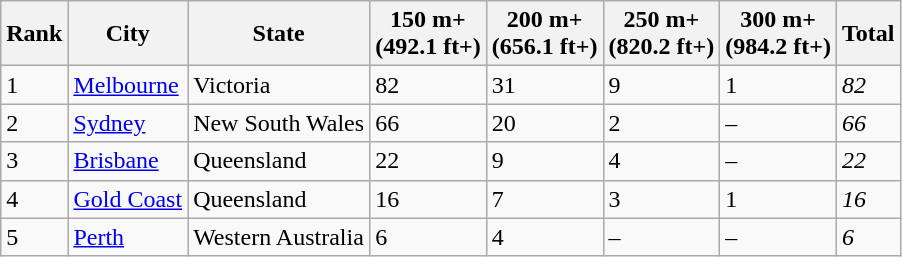<table class="wikitable sortable">
<tr>
<th data-sort-type="number">Rank</th>
<th>City</th>
<th>State</th>
<th>150 m+<br>(492.1 ft+)</th>
<th>200 m+<br>(656.1 ft+)</th>
<th>250 m+<br>(820.2 ft+)</th>
<th>300 m+<br>(984.2 ft+)</th>
<th>Total</th>
</tr>
<tr>
<td>1</td>
<td><a href='#'>Melbourne</a></td>
<td>Victoria</td>
<td>82</td>
<td>31</td>
<td>9</td>
<td>1</td>
<td><em>82</em></td>
</tr>
<tr>
<td>2</td>
<td><a href='#'>Sydney</a></td>
<td>New South Wales</td>
<td>66</td>
<td>20</td>
<td>2</td>
<td>–</td>
<td><em>66</em></td>
</tr>
<tr>
<td>3</td>
<td><a href='#'>Brisbane</a></td>
<td>Queensland</td>
<td>22</td>
<td>9</td>
<td>4</td>
<td>–</td>
<td><em>22</em></td>
</tr>
<tr>
<td>4</td>
<td><a href='#'>Gold Coast</a></td>
<td>Queensland</td>
<td>16</td>
<td>7</td>
<td>3</td>
<td>1</td>
<td><em>16</em></td>
</tr>
<tr>
<td>5</td>
<td><a href='#'>Perth</a></td>
<td>Western Australia</td>
<td>6</td>
<td>4</td>
<td>–</td>
<td>–</td>
<td><em>6</em></td>
</tr>
</table>
